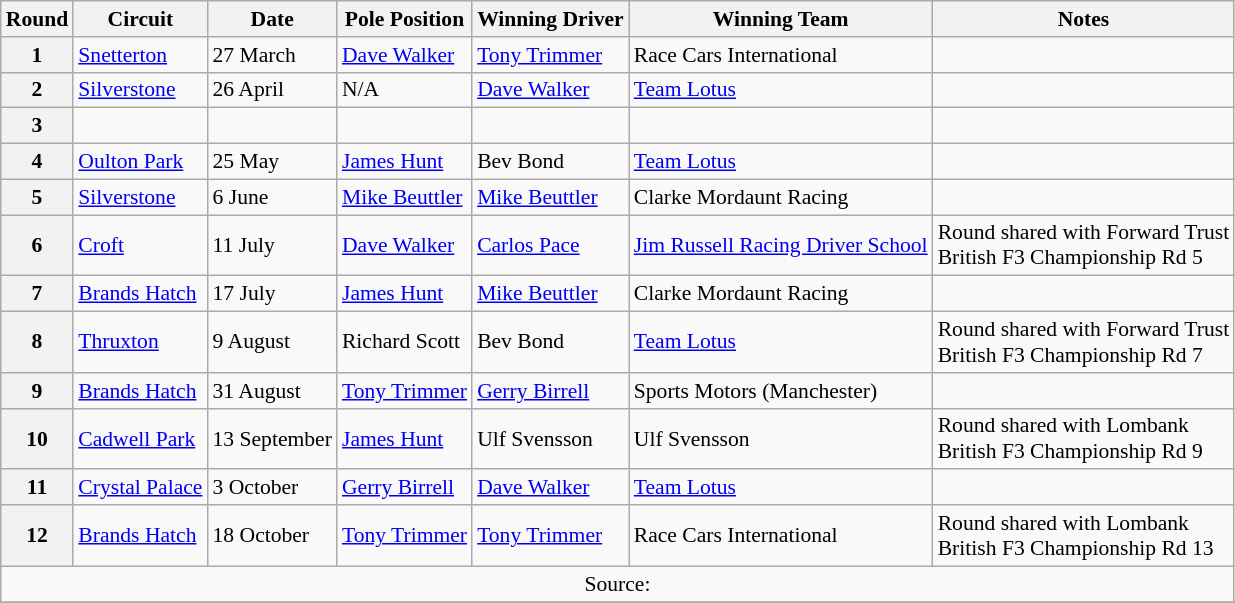<table class="wikitable" style="font-size: 90%;">
<tr>
<th>Round</th>
<th>Circuit</th>
<th>Date</th>
<th>Pole Position</th>
<th>Winning Driver</th>
<th>Winning Team</th>
<th>Notes</th>
</tr>
<tr>
<th>1</th>
<td> <a href='#'>Snetterton</a></td>
<td>27 March</td>
<td> <a href='#'>Dave Walker</a></td>
<td> <a href='#'>Tony Trimmer</a></td>
<td>Race Cars International</td>
<td></td>
</tr>
<tr>
<th>2</th>
<td> <a href='#'>Silverstone</a></td>
<td>26 April</td>
<td>N/A</td>
<td> <a href='#'>Dave Walker</a></td>
<td><a href='#'>Team Lotus</a></td>
<td></td>
</tr>
<tr>
<th>3</th>
<td></td>
<td></td>
<td></td>
<td></td>
<td></td>
<td></td>
</tr>
<tr>
<th>4</th>
<td> <a href='#'>Oulton Park</a></td>
<td>25 May</td>
<td> <a href='#'>James Hunt</a></td>
<td> Bev Bond</td>
<td><a href='#'>Team Lotus</a></td>
<td></td>
</tr>
<tr>
<th>5</th>
<td> <a href='#'>Silverstone</a></td>
<td>6 June</td>
<td> <a href='#'>Mike Beuttler</a></td>
<td> <a href='#'>Mike Beuttler</a></td>
<td>Clarke Mordaunt Racing</td>
<td></td>
</tr>
<tr>
<th>6</th>
<td> <a href='#'>Croft</a></td>
<td>11 July</td>
<td> <a href='#'>Dave Walker</a></td>
<td> <a href='#'>Carlos Pace</a></td>
<td><a href='#'>Jim Russell Racing Driver School</a></td>
<td>Round shared with Forward Trust<br>British F3 Championship Rd 5</td>
</tr>
<tr>
<th>7</th>
<td> <a href='#'>Brands Hatch</a></td>
<td>17 July</td>
<td> <a href='#'>James Hunt</a></td>
<td> <a href='#'>Mike Beuttler</a></td>
<td>Clarke Mordaunt Racing</td>
<td></td>
</tr>
<tr>
<th>8</th>
<td> <a href='#'>Thruxton</a></td>
<td>9 August</td>
<td> Richard Scott</td>
<td> Bev Bond</td>
<td><a href='#'>Team Lotus</a></td>
<td>Round shared with Forward Trust<br>British F3 Championship Rd 7</td>
</tr>
<tr>
<th>9</th>
<td> <a href='#'>Brands Hatch</a></td>
<td>31 August</td>
<td> <a href='#'>Tony Trimmer</a></td>
<td> <a href='#'>Gerry Birrell</a></td>
<td>Sports Motors (Manchester)</td>
<td></td>
</tr>
<tr>
<th>10</th>
<td> <a href='#'>Cadwell Park</a></td>
<td>13 September</td>
<td> <a href='#'>James Hunt</a></td>
<td> Ulf Svensson</td>
<td>Ulf Svensson</td>
<td>Round shared with Lombank<br>British F3 Championship Rd 9</td>
</tr>
<tr>
<th>11</th>
<td> <a href='#'>Crystal Palace</a></td>
<td>3 October</td>
<td> <a href='#'>Gerry Birrell</a></td>
<td> <a href='#'>Dave Walker</a></td>
<td><a href='#'>Team Lotus</a></td>
<td></td>
</tr>
<tr>
<th>12</th>
<td> <a href='#'>Brands Hatch</a></td>
<td>18 October</td>
<td> <a href='#'>Tony Trimmer</a></td>
<td> <a href='#'>Tony Trimmer</a></td>
<td>Race Cars International</td>
<td>Round shared with Lombank<br>British F3 Championship Rd 13</td>
</tr>
<tr>
<td colspan=7 align=center>Source:</td>
</tr>
<tr>
</tr>
</table>
